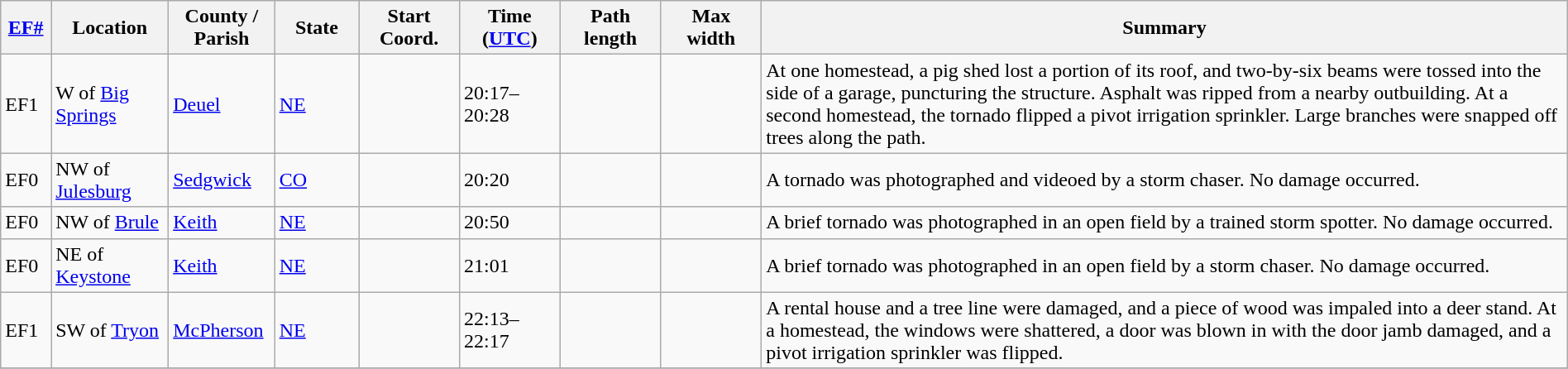<table class="wikitable sortable" style="width:100%;">
<tr>
<th scope="col"  style="width:3%; text-align:center;"><a href='#'>EF#</a></th>
<th scope="col"  style="width:7%; text-align:center;" class="unsortable">Location</th>
<th scope="col"  style="width:6%; text-align:center;" class="unsortable">County / Parish</th>
<th scope="col"  style="width:5%; text-align:center;">State</th>
<th scope="col"  style="width:6%; text-align:center;">Start Coord.</th>
<th scope="col"  style="width:6%; text-align:center;">Time (<a href='#'>UTC</a>)</th>
<th scope="col"  style="width:6%; text-align:center;">Path length</th>
<th scope="col"  style="width:6%; text-align:center;">Max width</th>
<th scope="col" class="unsortable" style="width:48%; text-align:center;">Summary</th>
</tr>
<tr>
<td bgcolor=>EF1</td>
<td>W of <a href='#'>Big Springs</a></td>
<td><a href='#'>Deuel</a></td>
<td><a href='#'>NE</a></td>
<td></td>
<td>20:17–20:28</td>
<td></td>
<td></td>
<td>At one homestead, a pig shed lost a portion of its roof, and two-by-six beams were tossed  into the side of a garage, puncturing the structure. Asphalt was ripped from a nearby outbuilding. At a second homestead, the tornado flipped a pivot irrigation sprinkler. Large branches were snapped off trees along the path.</td>
</tr>
<tr>
<td bgcolor=>EF0</td>
<td>NW of <a href='#'>Julesburg</a></td>
<td><a href='#'>Sedgwick</a></td>
<td><a href='#'>CO</a></td>
<td></td>
<td>20:20</td>
<td></td>
<td></td>
<td>A tornado was photographed and videoed by a storm chaser. No damage occurred.</td>
</tr>
<tr>
<td bgcolor=>EF0</td>
<td>NW of <a href='#'>Brule</a></td>
<td><a href='#'>Keith</a></td>
<td><a href='#'>NE</a></td>
<td></td>
<td>20:50</td>
<td></td>
<td></td>
<td>A brief tornado was photographed in an open field by a trained storm spotter. No damage occurred.</td>
</tr>
<tr>
<td bgcolor=>EF0</td>
<td>NE of <a href='#'>Keystone</a></td>
<td><a href='#'>Keith</a></td>
<td><a href='#'>NE</a></td>
<td></td>
<td>21:01</td>
<td></td>
<td></td>
<td>A brief tornado was photographed in an open field by a storm chaser. No damage occurred.</td>
</tr>
<tr>
<td bgcolor=>EF1</td>
<td>SW of <a href='#'>Tryon</a></td>
<td><a href='#'>McPherson</a></td>
<td><a href='#'>NE</a></td>
<td></td>
<td>22:13–22:17</td>
<td></td>
<td></td>
<td>A rental house and a tree line were damaged, and a piece of wood was impaled into a deer stand. At a homestead, the windows were shattered, a door was blown in with the door jamb damaged, and a pivot irrigation sprinkler was flipped.</td>
</tr>
<tr>
</tr>
</table>
